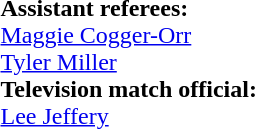<table style="width:100%">
<tr>
<td><br><strong>Assistant referees:</strong>
<br> <a href='#'>Maggie Cogger-Orr</a>
<br> <a href='#'>Tyler Miller</a>
<br><strong>Television match official:</strong>
<br> <a href='#'>Lee Jeffery</a></td>
</tr>
</table>
